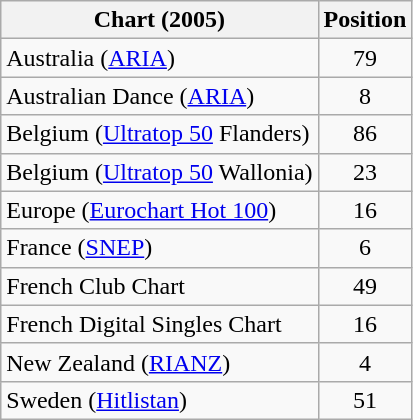<table class="wikitable sortable">
<tr>
<th>Chart (2005)</th>
<th>Position</th>
</tr>
<tr>
<td>Australia (<a href='#'>ARIA</a>)</td>
<td align="center">79</td>
</tr>
<tr>
<td>Australian Dance (<a href='#'>ARIA</a>)</td>
<td align="center">8</td>
</tr>
<tr>
<td>Belgium (<a href='#'>Ultratop 50</a> Flanders)</td>
<td align="center">86</td>
</tr>
<tr>
<td>Belgium (<a href='#'>Ultratop 50</a> Wallonia)</td>
<td align="center">23</td>
</tr>
<tr>
<td>Europe (<a href='#'>Eurochart Hot 100</a>)</td>
<td align="center">16</td>
</tr>
<tr>
<td>France (<a href='#'>SNEP</a>)</td>
<td align="center">6</td>
</tr>
<tr>
<td>French Club Chart</td>
<td align="center">49</td>
</tr>
<tr>
<td>French Digital Singles Chart</td>
<td align="center">16</td>
</tr>
<tr>
<td>New Zealand (<a href='#'>RIANZ</a>)</td>
<td align="center">4</td>
</tr>
<tr>
<td>Sweden (<a href='#'>Hitlistan</a>)</td>
<td align="center">51</td>
</tr>
</table>
